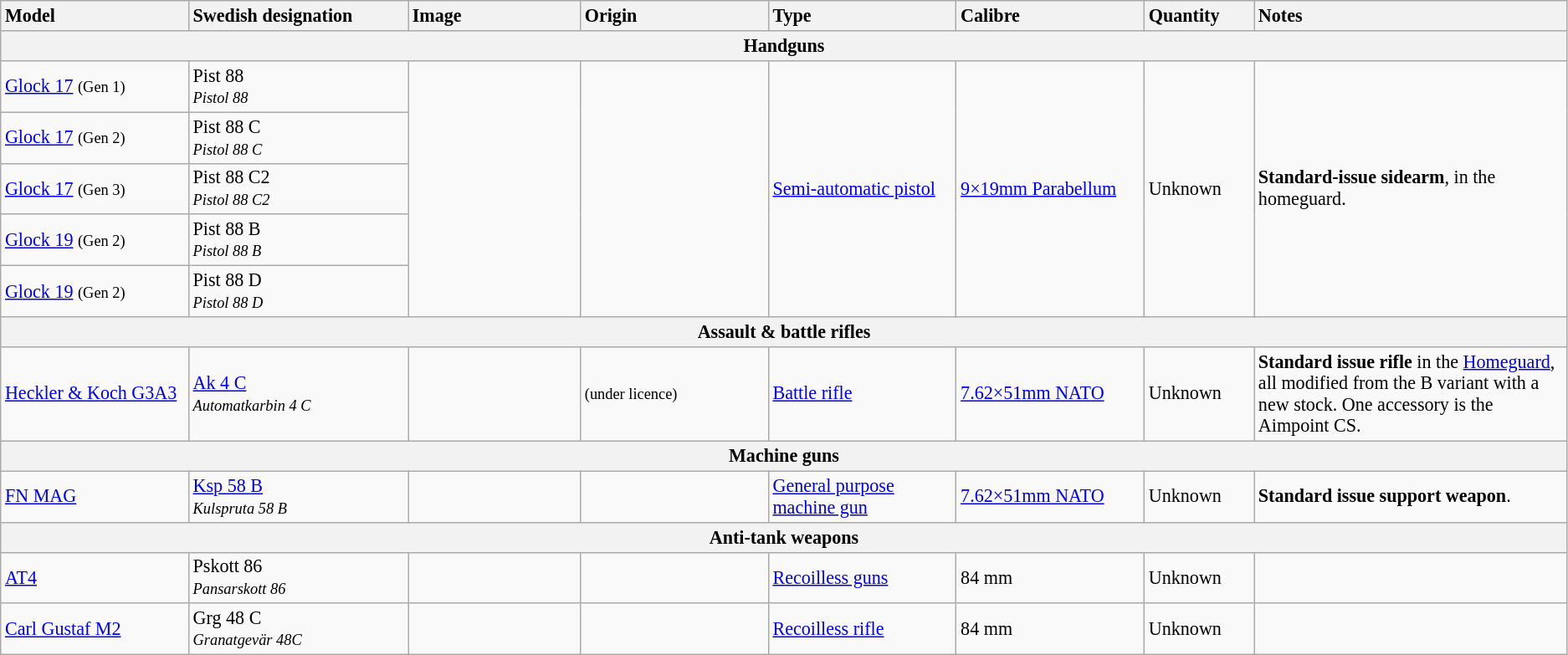<table class="wikitable" style="font-size: 92%;">
<tr>
<th style="text-align: left; width:12%;">Model</th>
<th style="text-align: left; width:14%;">Swedish designation</th>
<th style="text-align: left">Image</th>
<th style="text-align: left; width:12%;">Origin</th>
<th style="text-align: left; width:12%;">Type</th>
<th style="text-align: left; width:12%;">Calibre</th>
<th style="text-align: left; width:7%;">Quantity</th>
<th style="text-align: left; width:20%;">Notes</th>
</tr>
<tr>
<th colspan="8">Handguns</th>
</tr>
<tr>
<td><a href='#'>Glock 17</a>  <small>(Gen 1)</small></td>
<td>Pist 88<br><em><small>Pistol 88</small></em></td>
<td rowspan="5"></td>
<td rowspan="5"><br></td>
<td rowspan="5"><a href='#'>Semi-automatic pistol</a></td>
<td rowspan="5"><a href='#'>9×19mm Parabellum</a></td>
<td rowspan="5">Unknown</td>
<td rowspan="5"><strong>Standard-issue sidearm</strong>, in the homeguard.</td>
</tr>
<tr>
<td><a href='#'>Glock 17</a> <small>(Gen 2)</small></td>
<td>Pist 88 C<br><em><small>Pistol 88 C</small></em></td>
</tr>
<tr>
<td><a href='#'>Glock 17</a> <small>(Gen 3)</small></td>
<td>Pist 88 C2<br><em><small>Pistol 88 C2</small></em></td>
</tr>
<tr>
<td><a href='#'>Glock 19</a> <small>(Gen 2)</small></td>
<td>Pist 88 B<br><em><small>Pistol 88 B</small></em></td>
</tr>
<tr>
<td><a href='#'>Glock 19</a> <small>(Gen 2)</small></td>
<td>Pist 88 D<br><em><small>Pistol 88 D</small></em></td>
</tr>
<tr>
<th colspan="8">Assault & battle rifles</th>
</tr>
<tr>
<td><a href='#'>Heckler & Koch G3A3</a></td>
<td><a href='#'>Ak 4 C</a><br><em><small>Automatkarbin 4 C</small></em></td>
<td></td>
<td> <small>(under licence)</small><br></td>
<td><a href='#'>Battle rifle</a></td>
<td><a href='#'>7.62×51mm NATO</a></td>
<td>Unknown</td>
<td><strong>Standard issue rifle</strong> in the <a href='#'>Homeguard</a>, all modified from the B variant with a new stock. One accessory is the Aimpoint CS.</td>
</tr>
<tr>
<th colspan="8">Machine guns</th>
</tr>
<tr>
<td><a href='#'>FN MAG</a></td>
<td><a href='#'>Ksp 58 B</a><br><em><small>Kulspruta 58 B</small></em></td>
<td></td>
<td></td>
<td><a href='#'>General purpose machine gun</a></td>
<td><a href='#'>7.62×51mm NATO</a></td>
<td>Unknown</td>
<td><strong>Standard issue support weapon</strong>.</td>
</tr>
<tr>
<th colspan="8">Anti-tank weapons</th>
</tr>
<tr>
<td><a href='#'>AT4</a></td>
<td>Pskott 86<br><em><small>Pansarskott 86</small></em></td>
<td></td>
<td></td>
<td><a href='#'>Recoilless guns</a></td>
<td>84 mm</td>
<td>Unknown</td>
<td></td>
</tr>
<tr>
<td><a href='#'>Carl Gustaf M2</a></td>
<td>Grg 48 C<br><em><small>Granatgevär 48C</small></em></td>
<td></td>
<td></td>
<td><a href='#'>Recoilless rifle</a></td>
<td>84 mm</td>
<td>Unknown</td>
<td></td>
</tr>
</table>
